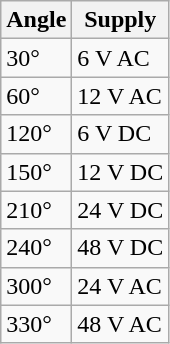<table class="wikitable">
<tr>
<th>Angle</th>
<th>Supply</th>
</tr>
<tr>
<td>30°</td>
<td>6 V AC</td>
</tr>
<tr>
<td>60°</td>
<td>12 V AC</td>
</tr>
<tr>
<td>120°</td>
<td>6 V DC</td>
</tr>
<tr>
<td>150°</td>
<td>12 V DC</td>
</tr>
<tr>
<td>210°</td>
<td>24 V DC</td>
</tr>
<tr>
<td>240°</td>
<td>48 V DC</td>
</tr>
<tr>
<td>300°</td>
<td>24 V AC</td>
</tr>
<tr>
<td>330°</td>
<td>48 V AC</td>
</tr>
</table>
